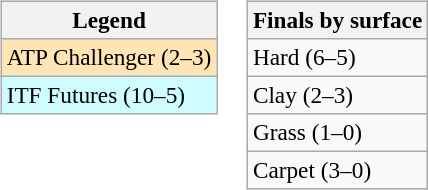<table>
<tr valign=top>
<td><br><table class=wikitable style=font-size:97%>
<tr>
<th>Legend</th>
</tr>
<tr bgcolor=moccasin>
<td>ATP Challenger (2–3)</td>
</tr>
<tr bgcolor=cffcff>
<td>ITF Futures (10–5)</td>
</tr>
</table>
</td>
<td><br><table class=wikitable style=font-size:97%>
<tr>
<th>Finals by surface</th>
</tr>
<tr>
<td>Hard (6–5)</td>
</tr>
<tr>
<td>Clay (2–3)</td>
</tr>
<tr>
<td>Grass (1–0)</td>
</tr>
<tr>
<td>Carpet (3–0)</td>
</tr>
</table>
</td>
</tr>
</table>
